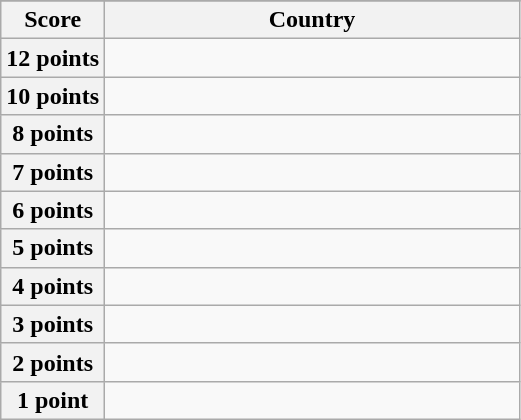<table class="wikitable">
<tr>
</tr>
<tr>
<th scope="col" width="20%">Score</th>
<th scope="col">Country</th>
</tr>
<tr>
<th scope="row">12 points</th>
<td></td>
</tr>
<tr>
<th scope="row">10 points</th>
<td></td>
</tr>
<tr>
<th scope="row">8 points</th>
<td></td>
</tr>
<tr>
<th scope="row">7 points</th>
<td></td>
</tr>
<tr>
<th scope="row">6 points</th>
<td></td>
</tr>
<tr>
<th scope="row">5 points</th>
<td></td>
</tr>
<tr>
<th scope="row">4 points</th>
<td></td>
</tr>
<tr>
<th scope="row">3 points</th>
<td></td>
</tr>
<tr>
<th scope="row">2 points</th>
<td></td>
</tr>
<tr>
<th scope="row">1 point</th>
<td></td>
</tr>
</table>
